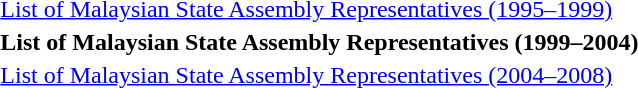<table id=toc style="float:right">
<tr>
<td><a href='#'>List of Malaysian State Assembly Representatives (1995–1999)</a></td>
</tr>
<tr>
<td><strong>List of Malaysian State Assembly Representatives (1999–2004)</strong></td>
</tr>
<tr>
<td><a href='#'>List of Malaysian State Assembly Representatives (2004–2008)</a></td>
</tr>
</table>
